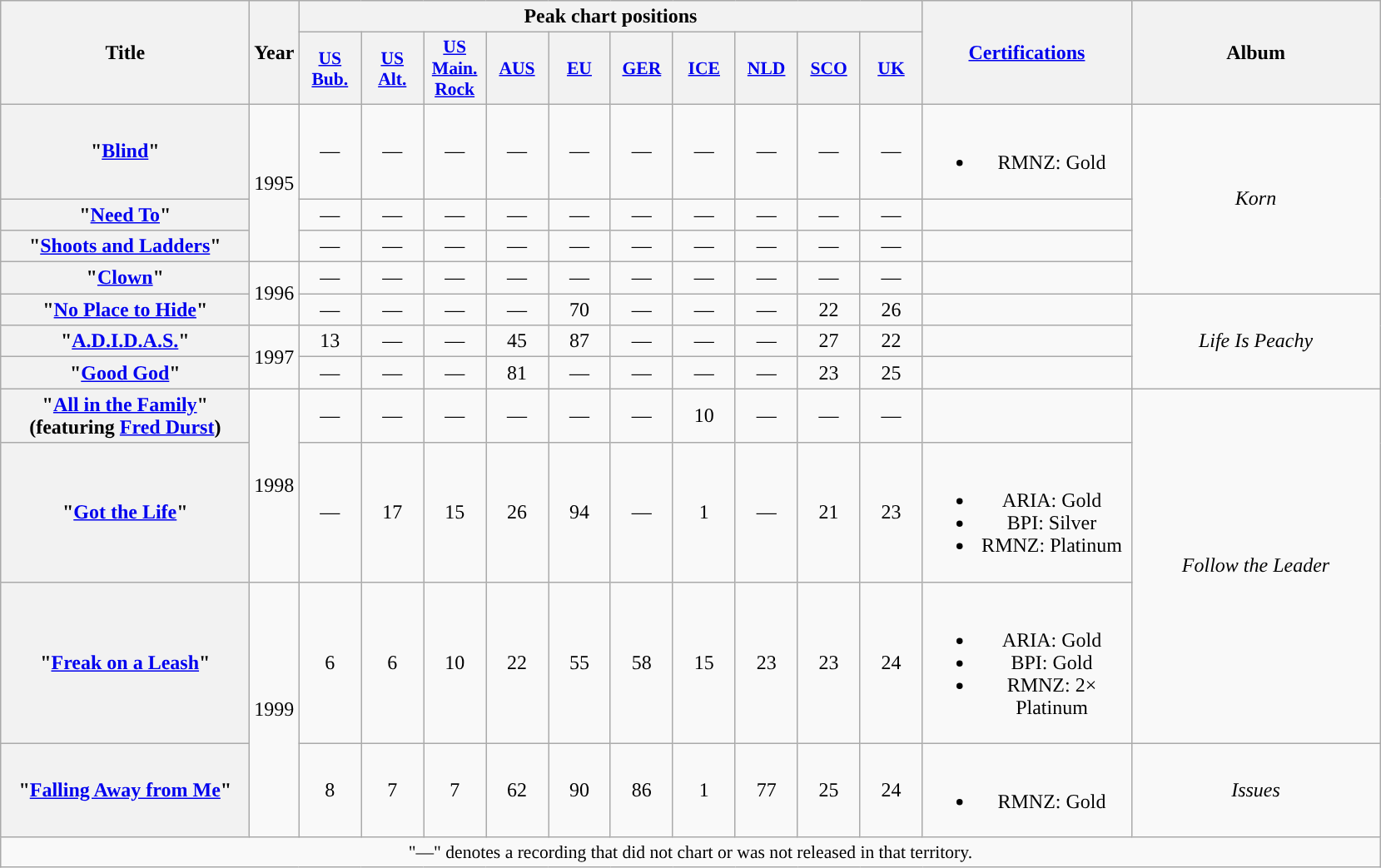<table class="wikitable plainrowheaders" style="text-align:center;">
<tr>
<th scope="col" rowspan="2" style="width:12em;">Title</th>
<th scope="col" rowspan="2">Year</th>
<th scope="col" colspan="10">Peak chart positions</th>
<th scope="col" rowspan="2" style="width:10em;"><a href='#'>Certifications</a></th>
<th scope="col" rowspan="2" style="width:12em;">Album</th>
</tr>
<tr>
<th scope="col" style="width:3em;font-size:90%;"><a href='#'>US<br>Bub.</a><br></th>
<th scope="col" style="width:3em;font-size:90%;"><a href='#'>US<br>Alt.</a><br></th>
<th scope="col" style="width:3em;font-size:90%;"><a href='#'>US<br>Main.<br>Rock</a><br></th>
<th scope="col" style="width:3em;font-size:90%;"><a href='#'>AUS</a><br></th>
<th scope="col" style="width:3em;font-size:90%;"><a href='#'>EU</a><br></th>
<th scope="col" style="width:3em;font-size:90%;"><a href='#'>GER</a><br></th>
<th scope="col" style="width:3em;font-size:90%;"><a href='#'>ICE</a><br></th>
<th scope="col" style="width:3em;font-size:90%;"><a href='#'>NLD</a><br></th>
<th scope="col" style="width:3em; font-size:90%;"><a href='#'>SCO</a><br></th>
<th scope="col" style="width:3em;font-size:90%;"><a href='#'>UK</a><br></th>
</tr>
<tr>
<th scope="row">"<a href='#'>Blind</a>"</th>
<td rowspan="3">1995</td>
<td>—</td>
<td>—</td>
<td>—</td>
<td>—</td>
<td>—</td>
<td>—</td>
<td>—</td>
<td>—</td>
<td>—</td>
<td>—</td>
<td><br><ul><li>RMNZ: Gold</li></ul></td>
<td rowspan="4"><em>Korn</em></td>
</tr>
<tr>
<th scope="row">"<a href='#'>Need To</a>"</th>
<td>—</td>
<td>—</td>
<td>—</td>
<td>—</td>
<td>—</td>
<td>—</td>
<td>—</td>
<td>—</td>
<td>—</td>
<td>—</td>
<td></td>
</tr>
<tr>
<th scope="row">"<a href='#'>Shoots and Ladders</a>"</th>
<td>—</td>
<td>—</td>
<td>—</td>
<td>—</td>
<td>—</td>
<td>—</td>
<td>—</td>
<td>—</td>
<td>—</td>
<td>—</td>
<td></td>
</tr>
<tr>
<th scope="row">"<a href='#'>Clown</a>"</th>
<td rowspan="2">1996</td>
<td>—</td>
<td>—</td>
<td>—</td>
<td>—</td>
<td>—</td>
<td>—</td>
<td>—</td>
<td>—</td>
<td>—</td>
<td>—</td>
<td></td>
</tr>
<tr>
<th scope="row">"<a href='#'>No Place to Hide</a>"</th>
<td>—</td>
<td>—</td>
<td>—</td>
<td>—</td>
<td>70</td>
<td>—</td>
<td>—</td>
<td>—</td>
<td>22</td>
<td>26</td>
<td></td>
<td rowspan="3"><em>Life Is Peachy</em></td>
</tr>
<tr>
<th scope="row">"<a href='#'>A.D.I.D.A.S.</a>"</th>
<td rowspan="2">1997</td>
<td>13</td>
<td>—</td>
<td>—</td>
<td>45</td>
<td>87</td>
<td>—</td>
<td>—</td>
<td>—</td>
<td>27</td>
<td>22</td>
<td></td>
</tr>
<tr>
<th scope="row">"<a href='#'>Good God</a>"</th>
<td>—</td>
<td>—</td>
<td>—</td>
<td>81</td>
<td>—</td>
<td>—</td>
<td>—</td>
<td>—</td>
<td>23</td>
<td>25</td>
<td></td>
</tr>
<tr>
<th scope="row">"<a href='#'>All in the Family</a>"<br><span>(featuring <a href='#'>Fred Durst</a>)</span></th>
<td rowspan="2">1998</td>
<td>—</td>
<td>—</td>
<td>—</td>
<td>—</td>
<td>—</td>
<td>—</td>
<td>10</td>
<td>—</td>
<td>—</td>
<td>—</td>
<td></td>
<td rowspan="3"><em>Follow the Leader</em></td>
</tr>
<tr>
<th scope="row">"<a href='#'>Got the Life</a>"</th>
<td>—</td>
<td>17</td>
<td>15</td>
<td>26</td>
<td>94</td>
<td>—</td>
<td>1</td>
<td>—</td>
<td>21</td>
<td>23</td>
<td><br><ul><li>ARIA: Gold</li><li>BPI: Silver</li><li>RMNZ: Platinum</li></ul></td>
</tr>
<tr>
<th scope="row">"<a href='#'>Freak on a Leash</a>"</th>
<td rowspan="2">1999</td>
<td>6</td>
<td>6</td>
<td>10</td>
<td>22</td>
<td>55</td>
<td>58</td>
<td>15</td>
<td>23</td>
<td>23</td>
<td>24</td>
<td><br><ul><li>ARIA: Gold</li><li>BPI: Gold</li><li>RMNZ: 2× Platinum</li></ul></td>
</tr>
<tr>
<th scope="row">"<a href='#'>Falling Away from Me</a>"</th>
<td>8</td>
<td>7</td>
<td>7</td>
<td>62</td>
<td>90</td>
<td>86</td>
<td>1</td>
<td>77</td>
<td>25</td>
<td>24</td>
<td><br><ul><li>RMNZ: Gold</li></ul></td>
<td><em>Issues</em></td>
</tr>
<tr>
<td colspan="15" style="font-size:90%">"—" denotes a recording that did not chart or was not released in that territory.</td>
</tr>
</table>
